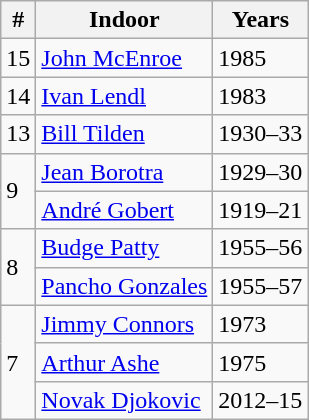<table class=wikitable style="display:inline-table;">
<tr>
<th>#</th>
<th>Indoor</th>
<th>Years</th>
</tr>
<tr>
<td>15</td>
<td> <a href='#'>John McEnroe</a></td>
<td>1985</td>
</tr>
<tr>
<td>14</td>
<td> <a href='#'>Ivan Lendl</a></td>
<td>1983</td>
</tr>
<tr>
<td>13</td>
<td> <a href='#'>Bill Tilden</a></td>
<td>1930–33</td>
</tr>
<tr>
<td rowspan="2">9</td>
<td> <a href='#'>Jean Borotra</a></td>
<td>1929–30</td>
</tr>
<tr>
<td> <a href='#'>André Gobert</a></td>
<td>1919–21</td>
</tr>
<tr>
<td rowspan="2">8</td>
<td> <a href='#'>Budge Patty</a></td>
<td>1955–56</td>
</tr>
<tr>
<td> <a href='#'>Pancho Gonzales</a></td>
<td>1955–57</td>
</tr>
<tr>
<td rowspan="3">7</td>
<td> <a href='#'>Jimmy Connors</a></td>
<td>1973</td>
</tr>
<tr>
<td> <a href='#'>Arthur Ashe</a></td>
<td>1975</td>
</tr>
<tr>
<td> <a href='#'>Novak Djokovic</a></td>
<td>2012–15</td>
</tr>
</table>
